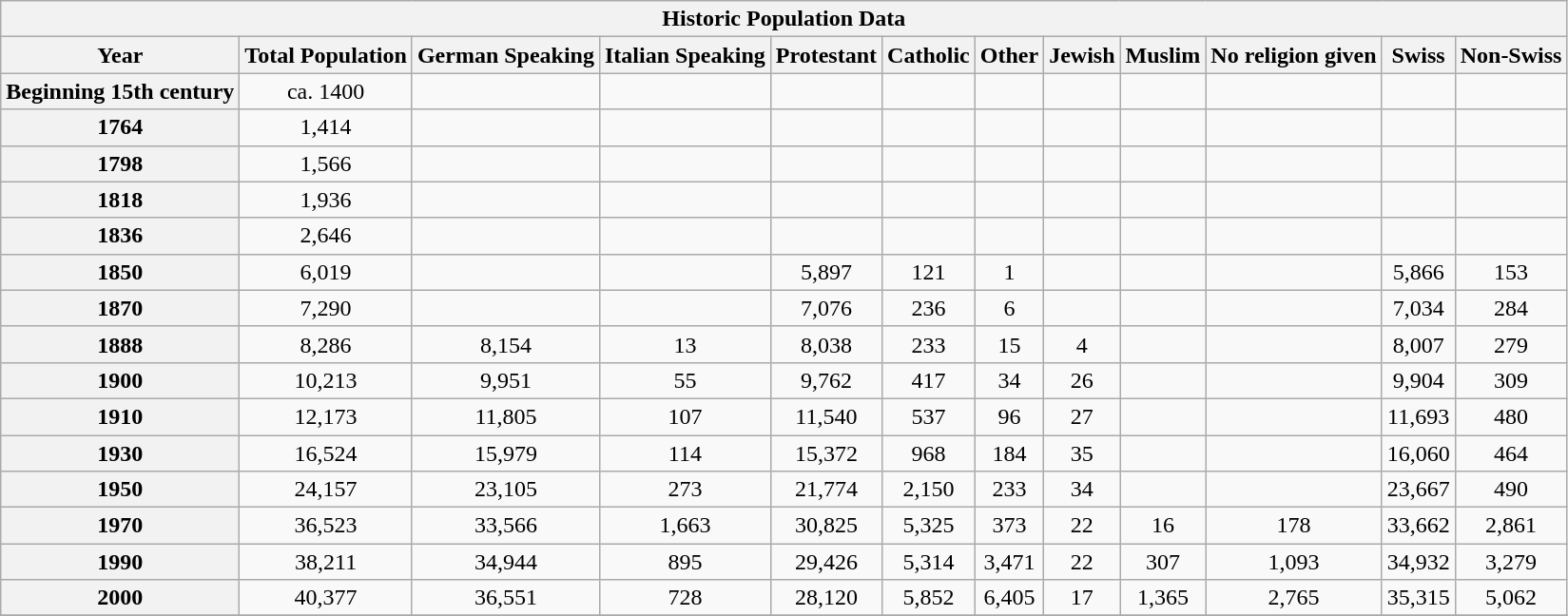<table class="wikitable collapsible collapsed">
<tr>
<th colspan="12">Historic Population Data </th>
</tr>
<tr>
<th>Year</th>
<th>Total Population</th>
<th>German Speaking</th>
<th>Italian Speaking</th>
<th>Protestant</th>
<th>Catholic</th>
<th>Other</th>
<th>Jewish</th>
<th>Muslim</th>
<th>No religion given</th>
<th>Swiss</th>
<th>Non-Swiss</th>
</tr>
<tr>
<th Scope="row">Beginning 15th century</th>
<td align="center">ca. 1400</td>
<td></td>
<td></td>
<td></td>
<td></td>
<td></td>
<td></td>
<td></td>
<td></td>
<td></td>
<td></td>
</tr>
<tr>
<th Scope="row">1764</th>
<td align="center">1,414</td>
<td></td>
<td></td>
<td></td>
<td></td>
<td></td>
<td></td>
<td></td>
<td></td>
<td></td>
<td></td>
</tr>
<tr>
<th Scope="row">1798</th>
<td align="center">1,566</td>
<td></td>
<td></td>
<td></td>
<td></td>
<td></td>
<td></td>
<td></td>
<td></td>
<td></td>
<td></td>
</tr>
<tr>
<th Scope="row">1818</th>
<td align="center">1,936</td>
<td></td>
<td></td>
<td></td>
<td></td>
<td></td>
<td></td>
<td></td>
<td></td>
<td></td>
<td></td>
</tr>
<tr>
<th Scope="row">1836</th>
<td align="center">2,646</td>
<td></td>
<td></td>
<td></td>
<td></td>
<td></td>
<td></td>
<td></td>
<td></td>
<td></td>
<td></td>
</tr>
<tr>
<th scope="row">1850</th>
<td align="center">6,019</td>
<td align="center"></td>
<td align="center"></td>
<td align="center">5,897</td>
<td align="center">121</td>
<td align="center">1</td>
<td align="center"></td>
<td align="center"></td>
<td align="center"></td>
<td align="center">5,866</td>
<td align="center">153</td>
</tr>
<tr>
<th scope="row">1870</th>
<td align="center">7,290</td>
<td align="center"></td>
<td align="center"></td>
<td align="center">7,076</td>
<td align="center">236</td>
<td align="center">6</td>
<td align="center"></td>
<td align="center"></td>
<td align="center"></td>
<td align="center">7,034</td>
<td align="center">284</td>
</tr>
<tr>
<th scope="row">1888</th>
<td align="center">8,286</td>
<td align="center">8,154</td>
<td align="center">13</td>
<td align="center">8,038</td>
<td align="center">233</td>
<td align="center">15</td>
<td align="center">4</td>
<td align="center"></td>
<td align="center"></td>
<td align="center">8,007</td>
<td align="center">279</td>
</tr>
<tr>
<th scope="row">1900</th>
<td align="center">10,213</td>
<td align="center">9,951</td>
<td align="center">55</td>
<td align="center">9,762</td>
<td align="center">417</td>
<td align="center">34</td>
<td align="center">26</td>
<td align="center"></td>
<td align="center"></td>
<td align="center">9,904</td>
<td align="center">309</td>
</tr>
<tr>
<th scope="row">1910</th>
<td align="center">12,173</td>
<td align="center">11,805</td>
<td align="center">107</td>
<td align="center">11,540</td>
<td align="center">537</td>
<td align="center">96</td>
<td align="center">27</td>
<td align="center"></td>
<td align="center"></td>
<td align="center">11,693</td>
<td align="center">480</td>
</tr>
<tr>
<th scope="row">1930</th>
<td align="center">16,524</td>
<td align="center">15,979</td>
<td align="center">114</td>
<td align="center">15,372</td>
<td align="center">968</td>
<td align="center">184</td>
<td align="center">35</td>
<td align="center"></td>
<td align="center"></td>
<td align="center">16,060</td>
<td align="center">464</td>
</tr>
<tr>
<th scope="row">1950</th>
<td align="center">24,157</td>
<td align="center">23,105</td>
<td align="center">273</td>
<td align="center">21,774</td>
<td align="center">2,150</td>
<td align="center">233</td>
<td align="center">34</td>
<td align="center"></td>
<td align="center"></td>
<td align="center">23,667</td>
<td align="center">490</td>
</tr>
<tr>
<th scope="row">1970</th>
<td align="center">36,523</td>
<td align="center">33,566</td>
<td align="center">1,663</td>
<td align="center">30,825</td>
<td align="center">5,325</td>
<td align="center">373</td>
<td align="center">22</td>
<td align="center">16</td>
<td align="center">178</td>
<td align="center">33,662</td>
<td align="center">2,861</td>
</tr>
<tr>
<th scope="row">1990</th>
<td align="center">38,211</td>
<td align="center">34,944</td>
<td align="center">895</td>
<td align="center">29,426</td>
<td align="center">5,314</td>
<td align="center">3,471</td>
<td align="center">22</td>
<td align="center">307</td>
<td align="center">1,093</td>
<td align="center">34,932</td>
<td align="center">3,279</td>
</tr>
<tr>
<th scope="row">2000</th>
<td align="center">40,377</td>
<td align="center">36,551</td>
<td align="center">728</td>
<td align="center">28,120</td>
<td align="center">5,852</td>
<td align="center">6,405</td>
<td align="center">17</td>
<td align="center">1,365</td>
<td align="center">2,765</td>
<td align="center">35,315</td>
<td align="center">5,062</td>
</tr>
<tr>
</tr>
</table>
